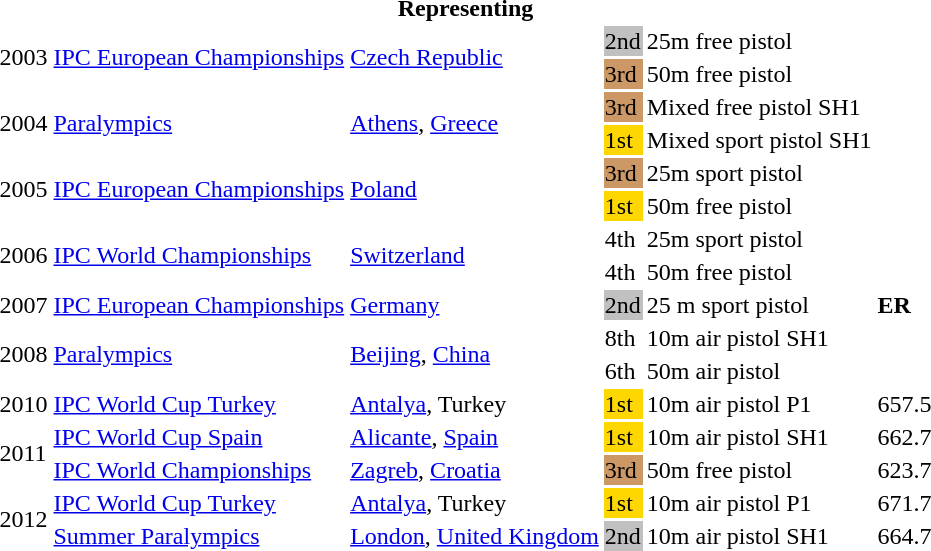<table>
<tr>
<th colspan="6">Representing </th>
</tr>
<tr>
<td rowspan=2>2003</td>
<td rowspan=2><a href='#'>IPC European Championships</a></td>
<td rowspan=2><a href='#'>Czech Republic</a></td>
<td bgcolor=silver>2nd</td>
<td>25m free pistol</td>
<td></td>
</tr>
<tr>
<td bgcolor="#cc9966">3rd</td>
<td>50m free pistol</td>
<td></td>
</tr>
<tr>
<td rowspan=2>2004</td>
<td rowspan=2><a href='#'>Paralympics</a></td>
<td rowspan=2><a href='#'>Athens</a>, <a href='#'>Greece</a></td>
<td bgcolor="#cc9966">3rd</td>
<td>Mixed free pistol SH1</td>
<td></td>
</tr>
<tr>
<td bgcolor=gold>1st</td>
<td>Mixed sport pistol SH1</td>
<td></td>
</tr>
<tr>
<td rowspan=2>2005</td>
<td rowspan=2><a href='#'>IPC European Championships</a></td>
<td rowspan=2><a href='#'>Poland</a></td>
<td bgcolor="#cc9966">3rd</td>
<td>25m sport pistol</td>
<td></td>
</tr>
<tr>
<td bgcolor=gold>1st</td>
<td>50m free pistol</td>
<td></td>
</tr>
<tr>
<td rowspan=2>2006</td>
<td rowspan=2><a href='#'>IPC World Championships</a></td>
<td rowspan=2><a href='#'>Switzerland</a></td>
<td>4th</td>
<td>25m sport pistol</td>
<td></td>
</tr>
<tr>
<td>4th</td>
<td>50m free pistol</td>
<td></td>
</tr>
<tr>
<td>2007</td>
<td><a href='#'>IPC European Championships</a></td>
<td><a href='#'>Germany</a></td>
<td bgcolor=silver>2nd</td>
<td>25 m sport pistol</td>
<td><strong>ER</strong></td>
</tr>
<tr>
<td rowspan=2>2008</td>
<td rowspan=2><a href='#'>Paralympics</a></td>
<td rowspan=2><a href='#'>Beijing</a>, <a href='#'>China</a></td>
<td>8th</td>
<td>10m air pistol SH1</td>
<td></td>
</tr>
<tr>
<td>6th</td>
<td>50m air pistol</td>
<td></td>
</tr>
<tr>
<td>2010</td>
<td><a href='#'>IPC World Cup Turkey</a></td>
<td><a href='#'>Antalya</a>, Turkey</td>
<td bgcolor=gold>1st</td>
<td>10m air pistol P1</td>
<td>657.5</td>
</tr>
<tr>
<td rowspan=2>2011</td>
<td><a href='#'>IPC World Cup Spain</a></td>
<td><a href='#'>Alicante</a>, <a href='#'>Spain</a></td>
<td bgcolor=gold>1st</td>
<td>10m air pistol SH1</td>
<td>662.7</td>
</tr>
<tr>
<td><a href='#'>IPC World Championships</a></td>
<td><a href='#'>Zagreb</a>, <a href='#'>Croatia</a></td>
<td bgcolor="#cc9966">3rd</td>
<td>50m free pistol</td>
<td>623.7</td>
</tr>
<tr>
<td rowspan=2>2012</td>
<td><a href='#'>IPC World Cup Turkey</a></td>
<td><a href='#'>Antalya</a>, Turkey</td>
<td bgcolor=gold>1st</td>
<td>10m air pistol P1</td>
<td>671.7</td>
</tr>
<tr>
<td><a href='#'>Summer Paralympics</a></td>
<td><a href='#'>London</a>, <a href='#'>United Kingdom</a></td>
<td bgcolor=silver>2nd</td>
<td>10m air pistol SH1</td>
<td>664.7</td>
</tr>
</table>
